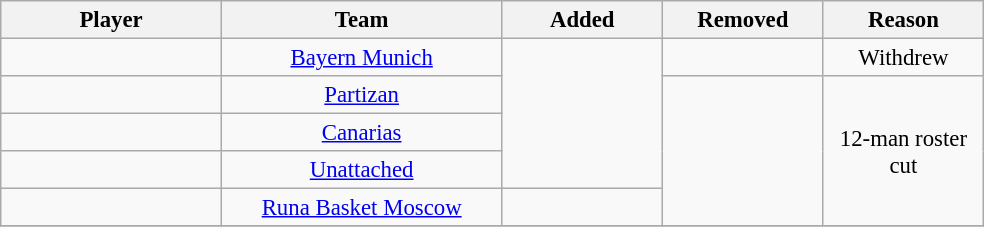<table class="wikitable sortable" style="text-align:center; font-size:95%">
<tr>
<th scope="col" width="140px">Player</th>
<th scope="col" width="180px">Team</th>
<th scope="col" width="100px">Added</th>
<th scope="col" width="100px">Removed</th>
<th scope="col" width="100px">Reason</th>
</tr>
<tr>
<td></td>
<td> <a href='#'>Bayern Munich</a></td>
<td rowspan=4></td>
<td></td>
<td>Withdrew</td>
</tr>
<tr>
<td></td>
<td> <a href='#'>Partizan</a></td>
<td rowspan=4></td>
<td rowspan=4>12-man roster cut</td>
</tr>
<tr>
<td></td>
<td> <a href='#'>Canarias</a></td>
</tr>
<tr>
<td></td>
<td><a href='#'>Unattached</a></td>
</tr>
<tr>
<td></td>
<td> <a href='#'>Runa Basket Moscow</a></td>
<td></td>
</tr>
<tr>
</tr>
</table>
